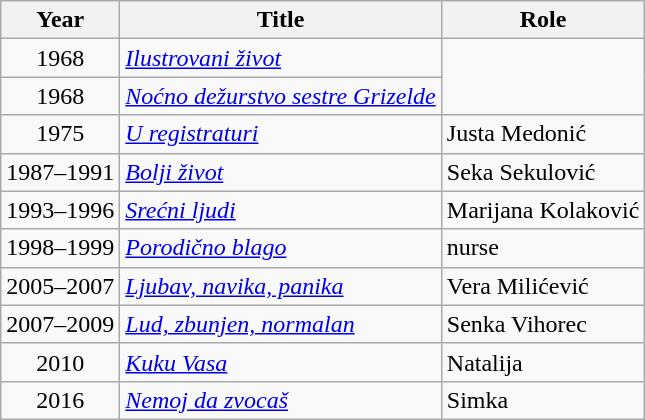<table class="wikitable">
<tr>
<th>Year</th>
<th>Title</th>
<th>Role</th>
</tr>
<tr>
<td align=center>1968</td>
<td><em><a href='#'>Ilustrovani život</a></em></td>
<td rowspan="2"></td>
</tr>
<tr>
<td align=center>1968</td>
<td><em><a href='#'>Noćno dežurstvo sestre Grizelde</a></em></td>
</tr>
<tr>
<td align=center>1975</td>
<td><em><a href='#'>U registraturi</a></em></td>
<td>Justa Medonić</td>
</tr>
<tr>
<td align=center>1987–1991</td>
<td><em><a href='#'>Bolji život</a></em></td>
<td>Seka Sekulović</td>
</tr>
<tr>
<td align=center>1993–1996</td>
<td><em><a href='#'>Srećni ljudi</a></em></td>
<td>Marijana Kolaković</td>
</tr>
<tr>
<td align=center>1998–1999</td>
<td><em><a href='#'>Porodično blago</a></em></td>
<td>nurse</td>
</tr>
<tr>
<td align=center>2005–2007</td>
<td><em><a href='#'>Ljubav, navika, panika</a></em></td>
<td>Vera Milićević</td>
</tr>
<tr>
<td align=center>2007–2009</td>
<td><em><a href='#'>Lud, zbunjen, normalan</a></em></td>
<td>Senka Vihorec</td>
</tr>
<tr>
<td align=center>2010</td>
<td><em><a href='#'>Kuku Vasa</a></em></td>
<td>Natalija</td>
</tr>
<tr>
<td align=center>2016</td>
<td><em><a href='#'>Nemoj da zvocaš</a></em></td>
<td>Simka</td>
</tr>
</table>
